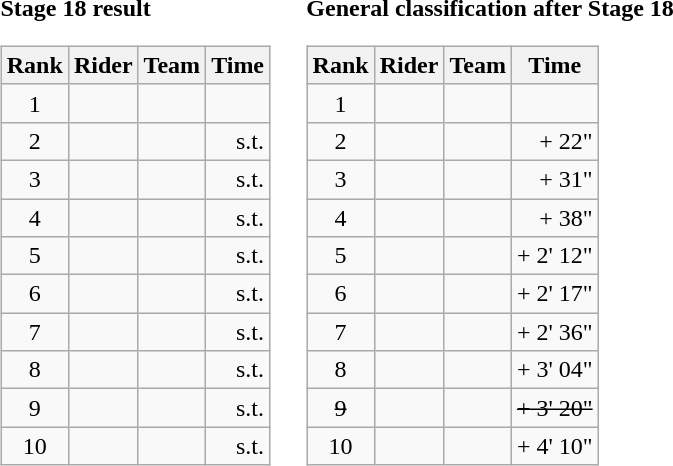<table>
<tr>
<td><strong>Stage 18 result</strong><br><table class="wikitable">
<tr>
<th scope="col">Rank</th>
<th scope="col">Rider</th>
<th scope="col">Team</th>
<th scope="col">Time</th>
</tr>
<tr>
<td style="text-align:center;">1</td>
<td></td>
<td></td>
<td style="text-align:right;"></td>
</tr>
<tr>
<td style="text-align:center;">2</td>
<td></td>
<td></td>
<td style="text-align:right;">s.t.</td>
</tr>
<tr>
<td style="text-align:center;">3</td>
<td></td>
<td></td>
<td style="text-align:right;">s.t.</td>
</tr>
<tr>
<td style="text-align:center;">4</td>
<td></td>
<td></td>
<td style="text-align:right;">s.t.</td>
</tr>
<tr>
<td style="text-align:center;">5</td>
<td></td>
<td></td>
<td style="text-align:right;">s.t.</td>
</tr>
<tr>
<td style="text-align:center;">6</td>
<td></td>
<td></td>
<td style="text-align:right;">s.t.</td>
</tr>
<tr>
<td style="text-align:center;">7</td>
<td></td>
<td></td>
<td style="text-align:right;">s.t.</td>
</tr>
<tr>
<td style="text-align:center;">8</td>
<td></td>
<td></td>
<td style="text-align:right;">s.t.</td>
</tr>
<tr>
<td style="text-align:center;">9</td>
<td></td>
<td></td>
<td style="text-align:right;">s.t.</td>
</tr>
<tr>
<td style="text-align:center;">10</td>
<td></td>
<td></td>
<td style="text-align:right;">s.t.</td>
</tr>
</table>
</td>
<td></td>
<td><strong>General classification after Stage 18</strong><br><table class="wikitable">
<tr>
<th scope="col">Rank</th>
<th scope="col">Rider</th>
<th scope="col">Team</th>
<th scope="col">Time</th>
</tr>
<tr>
<td style="text-align:center;">1</td>
<td></td>
<td></td>
<td style="text-align:right;"></td>
</tr>
<tr>
<td style="text-align:center;">2</td>
<td></td>
<td></td>
<td style="text-align:right;">+ 22"</td>
</tr>
<tr>
<td style="text-align:center;">3</td>
<td></td>
<td></td>
<td style="text-align:right;">+ 31"</td>
</tr>
<tr>
<td style="text-align:center;">4</td>
<td></td>
<td></td>
<td style="text-align:right;">+ 38"</td>
</tr>
<tr>
<td style="text-align:center;">5</td>
<td></td>
<td></td>
<td style="text-align:right;">+ 2' 12"</td>
</tr>
<tr>
<td style="text-align:center;">6</td>
<td></td>
<td></td>
<td style="text-align:right;">+ 2' 17"</td>
</tr>
<tr>
<td style="text-align:center;">7</td>
<td></td>
<td></td>
<td style="text-align:right;">+ 2' 36"</td>
</tr>
<tr>
<td style="text-align:center;">8</td>
<td></td>
<td></td>
<td style="text-align:right;">+ 3' 04"</td>
</tr>
<tr>
<td style="text-align:center;"><s>9</s></td>
<td><s></s></td>
<td><s></s></td>
<td style="text-align:right;"><s>+ 3' 20"</s></td>
</tr>
<tr>
<td style="text-align:center;">10</td>
<td></td>
<td></td>
<td style="text-align:right;">+ 4' 10"</td>
</tr>
</table>
</td>
</tr>
</table>
